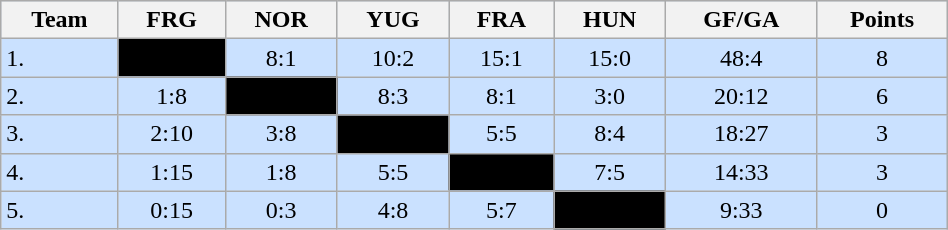<table class="wikitable" bgcolor="#EFEFFF" width="50%">
<tr bgcolor="#BCD2EE">
<th>Team</th>
<th>FRG</th>
<th>NOR</th>
<th>YUG</th>
<th>FRA</th>
<th>HUN</th>
<th>GF/GA</th>
<th>Points</th>
</tr>
<tr bgcolor="#CAE1FF" align="center">
<td align="left">1. </td>
<td style="background:#000000;"></td>
<td>8:1</td>
<td>10:2</td>
<td>15:1</td>
<td>15:0</td>
<td>48:4</td>
<td>8</td>
</tr>
<tr bgcolor="#CAE1FF" align="center">
<td align="left">2. </td>
<td>1:8</td>
<td style="background:#000000;"></td>
<td>8:3</td>
<td>8:1</td>
<td>3:0</td>
<td>20:12</td>
<td>6</td>
</tr>
<tr bgcolor="#CAE1FF" align="center">
<td align="left">3. </td>
<td>2:10</td>
<td>3:8</td>
<td style="background:#000000;"></td>
<td>5:5</td>
<td>8:4</td>
<td>18:27</td>
<td>3</td>
</tr>
<tr bgcolor="#CAE1FF" align="center">
<td align="left">4. </td>
<td>1:15</td>
<td>1:8</td>
<td>5:5</td>
<td style="background:#000000;"></td>
<td>7:5</td>
<td>14:33</td>
<td>3</td>
</tr>
<tr bgcolor="#CAE1FF" align="center">
<td align="left">5. </td>
<td>0:15</td>
<td>0:3</td>
<td>4:8</td>
<td>5:7</td>
<td style="background:#000000;"></td>
<td>9:33</td>
<td>0</td>
</tr>
</table>
